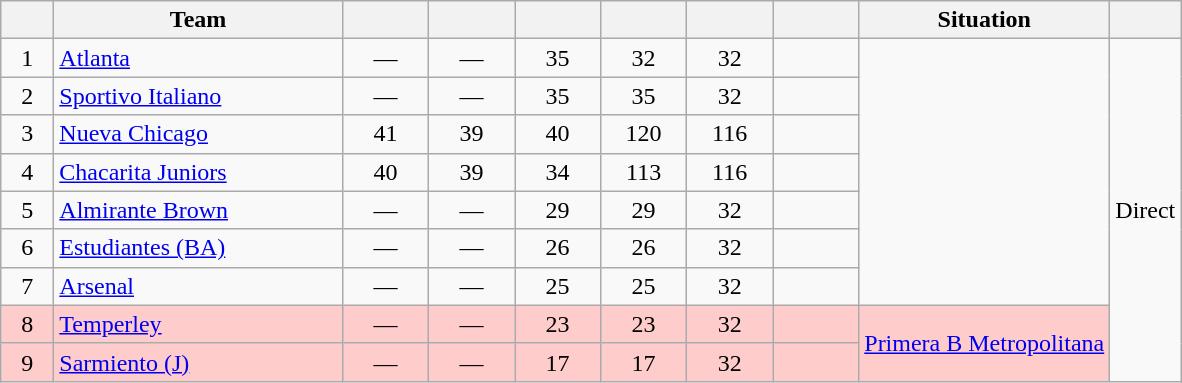<table class="wikitable" style="text-align: center;">
<tr>
<th width=28><br></th>
<th width=185>Team</th>
<th width=50></th>
<th width=50></th>
<th width=50></th>
<th width=50></th>
<th width=50></th>
<th width=50><br></th>
<th>Situation</th>
<th><br></th>
</tr>
<tr>
<td>1</td>
<td align="left"><a href='#'>Atlanta</a></td>
<td>—</td>
<td>—</td>
<td>35</td>
<td>32</td>
<td>32</td>
<td><strong></strong></td>
<td rowspan=7></td>
<td rowspan=9>Direct</td>
</tr>
<tr>
<td>2</td>
<td align="left"><a href='#'>Sportivo Italiano</a></td>
<td>—</td>
<td>—</td>
<td>35</td>
<td>35</td>
<td>32</td>
<td><strong></strong></td>
</tr>
<tr>
<td>3</td>
<td align="left"><a href='#'>Nueva Chicago</a></td>
<td>41</td>
<td>39</td>
<td>40</td>
<td>120</td>
<td>116</td>
<td><strong></strong></td>
</tr>
<tr>
<td>4</td>
<td align="left"><a href='#'>Chacarita Juniors</a></td>
<td>40</td>
<td>39</td>
<td>34</td>
<td>113</td>
<td>116</td>
<td><strong></strong></td>
</tr>
<tr>
<td>5</td>
<td align="left"><a href='#'>Almirante Brown</a></td>
<td>—</td>
<td>—</td>
<td>29</td>
<td>29</td>
<td>32</td>
<td><strong></strong></td>
</tr>
<tr>
<td>6</td>
<td align="left"><a href='#'>Estudiantes (BA)</a></td>
<td>—</td>
<td>—</td>
<td>26</td>
<td>26</td>
<td>32</td>
<td><strong></strong></td>
</tr>
<tr>
<td>7</td>
<td align="left"><a href='#'>Arsenal</a></td>
<td>—</td>
<td>—</td>
<td>25</td>
<td>25</td>
<td>32</td>
<td><strong></strong></td>
</tr>
<tr bgcolor=#FFcccc>
<td>8</td>
<td align="left"><a href='#'>Temperley</a></td>
<td>—</td>
<td>—</td>
<td>23</td>
<td>23</td>
<td>32</td>
<td><strong></strong></td>
<td rowspan=2><a href='#'>Primera B Metropolitana</a></td>
</tr>
<tr bgcolor=#ffcccc>
<td>9</td>
<td align="left"><a href='#'>Sarmiento (J)</a></td>
<td>—</td>
<td>—</td>
<td>17</td>
<td>17</td>
<td>32</td>
<td><strong></strong></td>
</tr>
</table>
